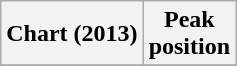<table class="wikitable plainrowheaders" style="text-align:center;">
<tr>
<th scope="col">Chart (2013)</th>
<th scope="col">Peak<br>position</th>
</tr>
<tr>
</tr>
</table>
